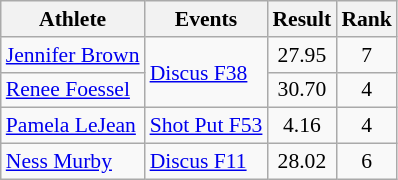<table class=wikitable style="font-size:90%">
<tr>
<th>Athlete</th>
<th>Events</th>
<th>Result</th>
<th>Rank</th>
</tr>
<tr>
<td><a href='#'>Jennifer Brown</a></td>
<td rowspan="2"><a href='#'>Discus F38</a></td>
<td align="center">27.95</td>
<td align="center">7</td>
</tr>
<tr>
<td><a href='#'>Renee Foessel</a></td>
<td align="center">30.70</td>
<td align="center">4</td>
</tr>
<tr>
<td><a href='#'>Pamela LeJean</a></td>
<td><a href='#'>Shot Put F53</a></td>
<td align="center">4.16</td>
<td align="center">4</td>
</tr>
<tr>
<td><a href='#'>Ness Murby</a></td>
<td><a href='#'>Discus F11</a></td>
<td align="center">28.02</td>
<td align="center">6</td>
</tr>
</table>
